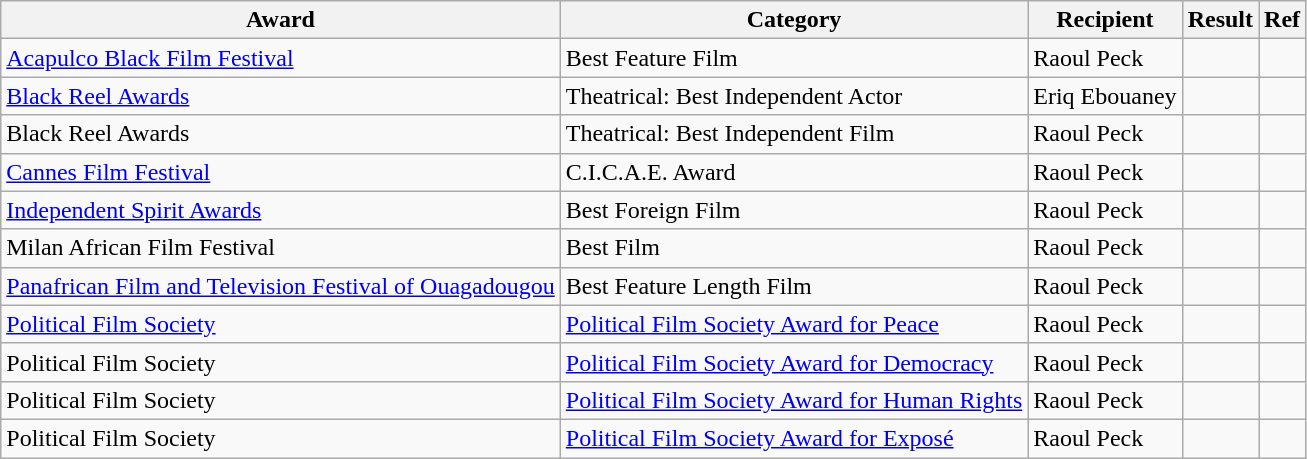<table class="wikitable">
<tr>
<th>Award</th>
<th>Category</th>
<th>Recipient</th>
<th>Result</th>
<th>Ref</th>
</tr>
<tr>
<td><a href='#'>Acapulco Black Film Festival</a></td>
<td>Best Feature Film</td>
<td>Raoul Peck</td>
<td></td>
<td></td>
</tr>
<tr>
<td><a href='#'>Black Reel Awards</a></td>
<td>Theatrical: Best Independent Actor</td>
<td>Eriq Ebouaney</td>
<td></td>
<td></td>
</tr>
<tr>
<td>Black Reel Awards</td>
<td>Theatrical: Best Independent Film</td>
<td>Raoul Peck</td>
<td></td>
<td></td>
</tr>
<tr>
<td><a href='#'>Cannes Film Festival</a></td>
<td>C.I.C.A.E. Award</td>
<td>Raoul Peck</td>
<td></td>
<td></td>
</tr>
<tr>
<td><a href='#'>Independent Spirit Awards</a></td>
<td>Best Foreign Film</td>
<td>Raoul Peck</td>
<td></td>
<td></td>
</tr>
<tr>
<td>Milan African Film Festival</td>
<td>Best Film</td>
<td>Raoul Peck</td>
<td></td>
<td></td>
</tr>
<tr>
<td><a href='#'>Panafrican Film and Television Festival of Ouagadougou</a></td>
<td>Best Feature Length Film</td>
<td>Raoul Peck</td>
<td></td>
<td></td>
</tr>
<tr>
<td><a href='#'>Political Film Society</a></td>
<td><a href='#'>Political Film Society Award for Peace</a></td>
<td>Raoul Peck</td>
<td></td>
<td></td>
</tr>
<tr>
<td>Political Film Society</td>
<td><a href='#'>Political Film Society Award for Democracy</a></td>
<td>Raoul Peck</td>
<td></td>
<td></td>
</tr>
<tr>
<td>Political Film Society</td>
<td><a href='#'>Political Film Society Award for Human Rights</a></td>
<td>Raoul Peck</td>
<td></td>
<td></td>
</tr>
<tr>
<td>Political Film Society</td>
<td><a href='#'>Political Film Society Award for Exposé</a></td>
<td>Raoul Peck</td>
<td></td>
<td></td>
</tr>
</table>
